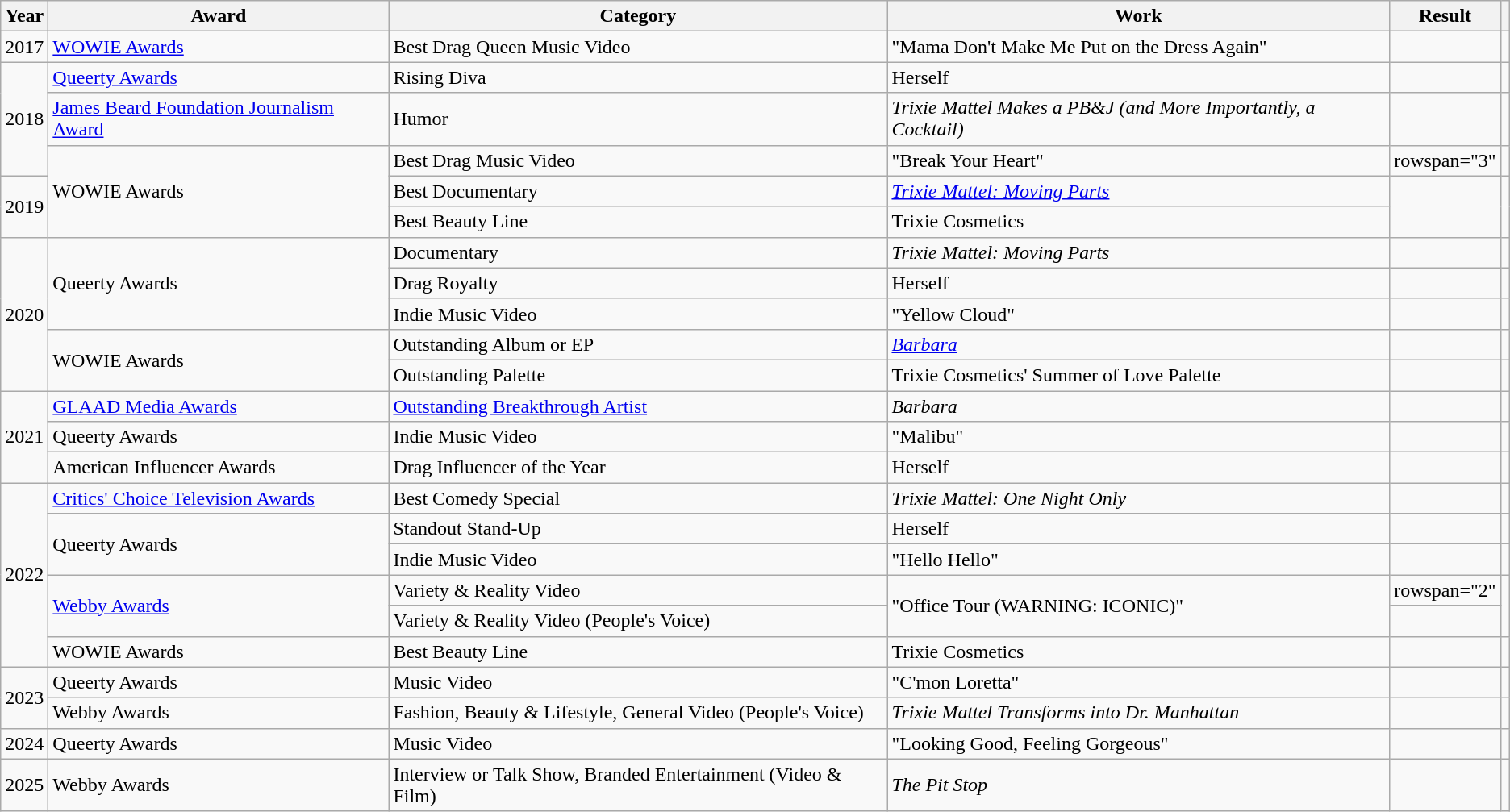<table class="wikitable">
<tr>
<th>Year</th>
<th>Award</th>
<th>Category</th>
<th>Work</th>
<th>Result</th>
<th></th>
</tr>
<tr>
<td>2017</td>
<td><a href='#'>WOWIE Awards</a></td>
<td>Best Drag Queen Music Video</td>
<td>"Mama Don't Make Me Put on the Dress Again"</td>
<td></td>
<td></td>
</tr>
<tr>
<td rowspan="3">2018</td>
<td><a href='#'>Queerty Awards</a></td>
<td>Rising Diva</td>
<td>Herself</td>
<td></td>
<td></td>
</tr>
<tr>
<td><a href='#'>James Beard Foundation Journalism Award</a></td>
<td>Humor</td>
<td><em>Trixie Mattel Makes a PB&J (and More Importantly, a Cocktail)</em></td>
<td></td>
<td></td>
</tr>
<tr>
<td rowspan="3">WOWIE Awards</td>
<td>Best Drag Music Video</td>
<td>"Break Your Heart"</td>
<td>rowspan="3" </td>
<td></td>
</tr>
<tr>
<td rowspan="2">2019</td>
<td>Best Documentary</td>
<td><em><a href='#'>Trixie Mattel: Moving Parts</a></em></td>
<td rowspan="2"></td>
</tr>
<tr>
<td>Best Beauty Line</td>
<td>Trixie Cosmetics</td>
</tr>
<tr>
<td rowspan="5">2020</td>
<td rowspan="3">Queerty Awards</td>
<td>Documentary</td>
<td><em>Trixie Mattel: Moving Parts</em></td>
<td></td>
<td></td>
</tr>
<tr>
<td>Drag Royalty</td>
<td>Herself</td>
<td></td>
<td></td>
</tr>
<tr>
<td>Indie Music Video</td>
<td>"Yellow Cloud"</td>
<td></td>
<td></td>
</tr>
<tr>
<td rowspan="2">WOWIE Awards</td>
<td>Outstanding Album or EP</td>
<td><em><a href='#'>Barbara</a></em></td>
<td></td>
<td></td>
</tr>
<tr>
<td>Outstanding Palette</td>
<td>Trixie Cosmetics' Summer of Love Palette</td>
<td></td>
<td></td>
</tr>
<tr>
<td rowspan="3">2021</td>
<td><a href='#'>GLAAD Media Awards</a></td>
<td><a href='#'>Outstanding Breakthrough Artist</a></td>
<td><em>Barbara</em></td>
<td></td>
<td></td>
</tr>
<tr>
<td>Queerty Awards</td>
<td>Indie Music Video</td>
<td>"Malibu"</td>
<td></td>
<td></td>
</tr>
<tr>
<td>American Influencer Awards</td>
<td>Drag Influencer of the Year</td>
<td>Herself</td>
<td></td>
<td></td>
</tr>
<tr>
<td rowspan="6">2022</td>
<td><a href='#'>Critics' Choice Television Awards</a></td>
<td>Best Comedy Special</td>
<td><em>Trixie Mattel: One Night Only</em></td>
<td></td>
<td></td>
</tr>
<tr>
<td rowspan="2">Queerty Awards</td>
<td>Standout Stand-Up</td>
<td>Herself</td>
<td></td>
<td></td>
</tr>
<tr>
<td>Indie Music Video</td>
<td>"Hello Hello"</td>
<td></td>
<td></td>
</tr>
<tr>
<td rowspan="2"><a href='#'>Webby Awards</a></td>
<td>Variety & Reality Video</td>
<td rowspan="2">"Office Tour (WARNING: ICONIC)"</td>
<td>rowspan="2" </td>
<td rowspan="2"></td>
</tr>
<tr>
<td>Variety & Reality Video (People's Voice)</td>
</tr>
<tr>
<td>WOWIE Awards</td>
<td>Best Beauty Line</td>
<td>Trixie Cosmetics</td>
<td></td>
<td></td>
</tr>
<tr>
<td rowspan="2">2023</td>
<td>Queerty Awards</td>
<td>Music Video</td>
<td>"C'mon Loretta"</td>
<td></td>
<td></td>
</tr>
<tr>
<td>Webby Awards</td>
<td>Fashion, Beauty & Lifestyle, General Video (People's Voice)</td>
<td><em>Trixie Mattel Transforms into Dr. Manhattan</em></td>
<td></td>
<td></td>
</tr>
<tr>
<td>2024</td>
<td>Queerty Awards</td>
<td>Music Video</td>
<td>"Looking Good, Feeling Gorgeous"</td>
<td></td>
<td></td>
</tr>
<tr>
<td>2025</td>
<td>Webby Awards</td>
<td>Interview or Talk Show, Branded Entertainment (Video & Film)</td>
<td><em>The Pit Stop</em></td>
<td></td>
<td></td>
</tr>
</table>
